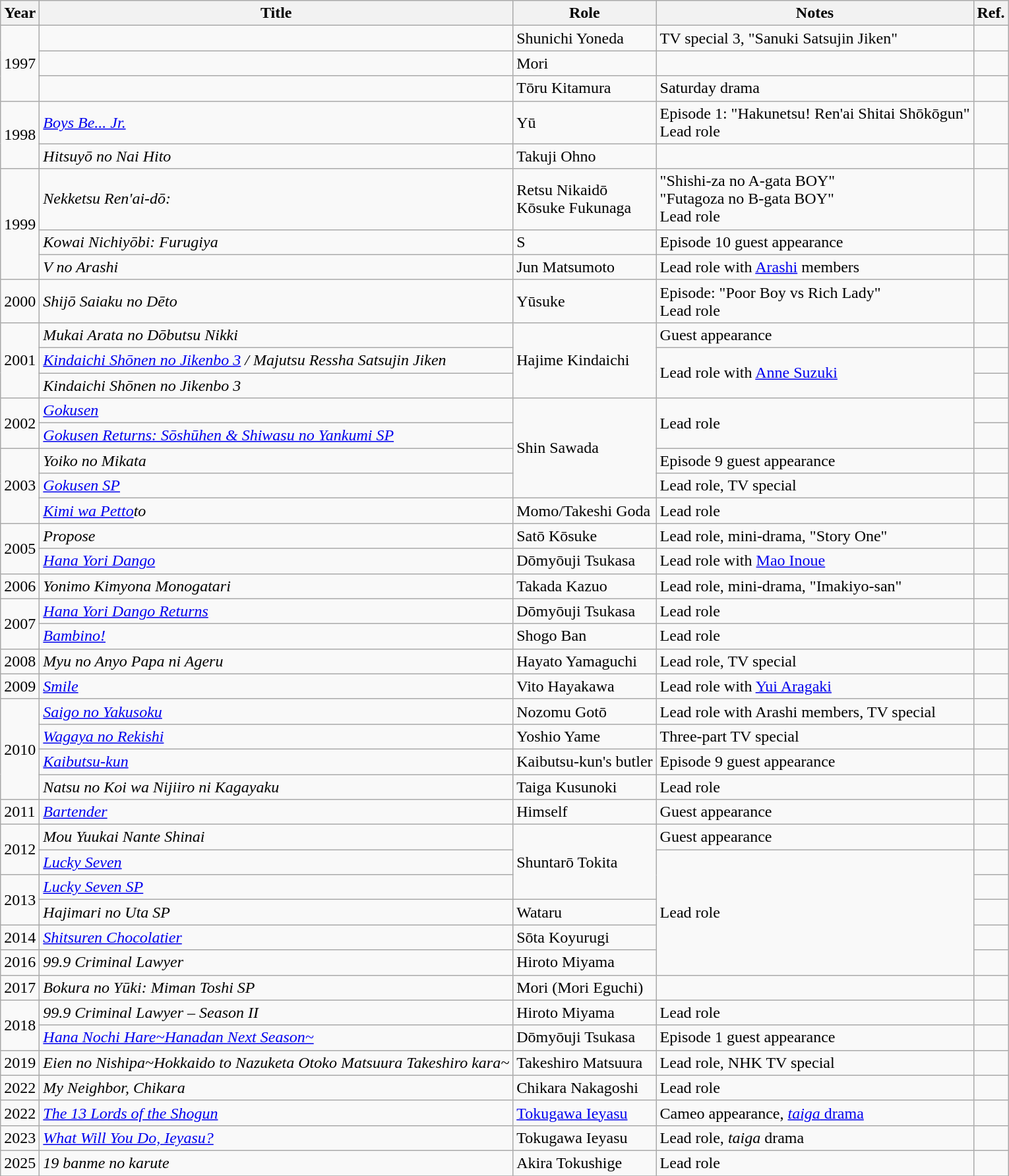<table class="wikitable sortable">
<tr>
<th>Year</th>
<th>Title</th>
<th>Role</th>
<th class="unsortable">Notes</th>
<th class="unsortable">Ref.</th>
</tr>
<tr>
<td rowspan="3">1997</td>
<td><em></em></td>
<td>Shunichi Yoneda</td>
<td>TV special 3, "Sanuki Satsujin Jiken"</td>
<td></td>
</tr>
<tr>
<td><em></em></td>
<td>Mori</td>
<td></td>
<td></td>
</tr>
<tr>
<td><em></em></td>
<td>Tōru Kitamura</td>
<td>Saturday drama</td>
<td></td>
</tr>
<tr>
<td rowspan="2">1998</td>
<td><em><a href='#'>Boys Be... Jr.</a></em></td>
<td>Yū</td>
<td>Episode 1: "Hakunetsu! Ren'ai Shitai Shōkōgun"<br>Lead role</td>
<td></td>
</tr>
<tr>
<td><em>Hitsuyō no Nai Hito</em></td>
<td>Takuji Ohno</td>
<td></td>
<td></td>
</tr>
<tr>
<td rowspan="3">1999</td>
<td><em>Nekketsu Ren'ai-dō:</em></td>
<td>Retsu Nikaidō<br>Kōsuke Fukunaga</td>
<td>"Shishi-za no A-gata BOY"<br>"Futagoza no B-gata BOY"<br>Lead role</td>
<td></td>
</tr>
<tr>
<td><em>Kowai Nichiyōbi: Furugiya</em></td>
<td>S</td>
<td>Episode 10 guest appearance</td>
<td></td>
</tr>
<tr>
<td><em>V no Arashi</em></td>
<td>Jun Matsumoto</td>
<td>Lead role with <a href='#'>Arashi</a> members</td>
<td></td>
</tr>
<tr>
<td>2000</td>
<td><em>Shijō Saiaku no Dēto</em></td>
<td>Yūsuke</td>
<td>Episode: "Poor Boy vs Rich Lady"<br>Lead role</td>
<td></td>
</tr>
<tr>
<td rowspan="3">2001</td>
<td><em>Mukai Arata no Dōbutsu Nikki</em></td>
<td rowspan="3">Hajime Kindaichi</td>
<td>Guest appearance</td>
<td></td>
</tr>
<tr>
<td><em><a href='#'>Kindaichi Shōnen no Jikenbo 3</a> / Majutsu Ressha Satsujin Jiken</em></td>
<td rowspan="2">Lead role with <a href='#'>Anne Suzuki</a></td>
<td></td>
</tr>
<tr>
<td><em>Kindaichi Shōnen no Jikenbo 3</em></td>
<td></td>
</tr>
<tr>
<td rowspan="2">2002</td>
<td><em><a href='#'>Gokusen</a></em></td>
<td rowspan="4">Shin Sawada</td>
<td rowspan="2">Lead role</td>
<td></td>
</tr>
<tr>
<td><em><a href='#'>Gokusen Returns: Sōshūhen & Shiwasu no Yankumi SP</a></em></td>
<td></td>
</tr>
<tr>
<td rowspan="3">2003</td>
<td><em>Yoiko no Mikata</em></td>
<td>Episode 9 guest appearance</td>
<td></td>
</tr>
<tr>
<td><em><a href='#'>Gokusen SP</a></em></td>
<td>Lead role, TV special</td>
<td></td>
</tr>
<tr>
<td><em><a href='#'>Kimi wa Petto</a>to</em></td>
<td>Momo/Takeshi Goda</td>
<td>Lead role</td>
<td></td>
</tr>
<tr>
<td rowspan="2">2005</td>
<td><em>Propose</em></td>
<td>Satō Kōsuke</td>
<td>Lead role, mini-drama, "Story One"</td>
<td></td>
</tr>
<tr>
<td><em><a href='#'>Hana Yori Dango</a></em></td>
<td>Dōmyōuji Tsukasa</td>
<td>Lead role with <a href='#'>Mao Inoue</a></td>
<td></td>
</tr>
<tr>
<td>2006</td>
<td><em>Yonimo Kimyona Monogatari</em></td>
<td>Takada Kazuo</td>
<td>Lead role, mini-drama, "Imakiyo-san"</td>
<td></td>
</tr>
<tr>
<td rowspan="2">2007</td>
<td><em><a href='#'>Hana Yori Dango Returns</a></em></td>
<td>Dōmyōuji Tsukasa</td>
<td>Lead role</td>
<td></td>
</tr>
<tr>
<td><em><a href='#'>Bambino!</a></em></td>
<td>Shogo Ban</td>
<td>Lead role</td>
<td></td>
</tr>
<tr>
<td>2008</td>
<td><em>Myu no Anyo Papa ni Ageru</em></td>
<td>Hayato Yamaguchi</td>
<td>Lead role, TV special</td>
<td></td>
</tr>
<tr>
<td>2009</td>
<td><em><a href='#'>Smile</a></em></td>
<td>Vito Hayakawa</td>
<td>Lead role with <a href='#'>Yui Aragaki</a></td>
<td></td>
</tr>
<tr>
<td rowspan="4">2010</td>
<td><em><a href='#'>Saigo no Yakusoku</a></em></td>
<td>Nozomu Gotō</td>
<td>Lead role with Arashi members, TV special</td>
<td></td>
</tr>
<tr>
<td><em><a href='#'>Wagaya no Rekishi</a></em></td>
<td>Yoshio Yame</td>
<td>Three-part TV special</td>
<td></td>
</tr>
<tr>
<td><em><a href='#'>Kaibutsu-kun</a></em></td>
<td>Kaibutsu-kun's butler</td>
<td>Episode 9 guest appearance</td>
<td></td>
</tr>
<tr>
<td><em>Natsu no Koi wa Nijiiro ni Kagayaku</em></td>
<td>Taiga Kusunoki</td>
<td>Lead role</td>
<td></td>
</tr>
<tr>
<td>2011</td>
<td><em><a href='#'>Bartender</a></em></td>
<td>Himself</td>
<td>Guest appearance</td>
<td></td>
</tr>
<tr>
<td rowspan="2">2012</td>
<td><em>Mou Yuukai Nante Shinai</em></td>
<td rowspan="3">Shuntarō Tokita</td>
<td>Guest appearance</td>
<td></td>
</tr>
<tr>
<td><em><a href='#'>Lucky Seven</a></em></td>
<td rowspan="5">Lead role</td>
<td></td>
</tr>
<tr>
<td rowspan="2">2013</td>
<td><em><a href='#'>Lucky Seven SP</a></em></td>
<td></td>
</tr>
<tr>
<td><em>Hajimari no Uta SP</em></td>
<td>Wataru</td>
<td></td>
</tr>
<tr>
<td>2014</td>
<td><em><a href='#'>Shitsuren Chocolatier</a></em></td>
<td>Sōta Koyurugi</td>
<td></td>
</tr>
<tr>
<td>2016</td>
<td><em>99.9 Criminal Lawyer</em></td>
<td>Hiroto Miyama</td>
<td></td>
</tr>
<tr>
<td>2017</td>
<td><em>Bokura no Yūki: Miman Toshi SP</em></td>
<td>Mori (Mori Eguchi)</td>
<td></td>
<td></td>
</tr>
<tr>
<td rowspan="2">2018</td>
<td><em>99.9 Criminal Lawyer – Season II</em></td>
<td>Hiroto Miyama</td>
<td>Lead role</td>
<td></td>
</tr>
<tr>
<td><em><a href='#'>Hana Nochi Hare~Hanadan Next Season~</a></em></td>
<td>Dōmyōuji Tsukasa</td>
<td>Episode 1 guest appearance</td>
<td></td>
</tr>
<tr>
<td rowspan="1">2019</td>
<td><em>Eien no Nishipa~Hokkaido to Nazuketa Otoko Matsuura Takeshiro kara~</em></td>
<td>Takeshiro Matsuura</td>
<td>Lead role, NHK TV special</td>
<td></td>
</tr>
<tr>
<td>2022</td>
<td><em>My Neighbor, Chikara</em></td>
<td>Chikara Nakagoshi</td>
<td>Lead role</td>
<td></td>
</tr>
<tr>
<td>2022</td>
<td><em><a href='#'>The 13 Lords of the Shogun</a></em></td>
<td><a href='#'>Tokugawa Ieyasu</a></td>
<td>Cameo appearance, <a href='#'><em>taiga</em> drama</a></td>
<td></td>
</tr>
<tr>
<td>2023</td>
<td><em><a href='#'>What Will You Do, Ieyasu?</a></em></td>
<td>Tokugawa Ieyasu</td>
<td>Lead role, <em>taiga</em> drama</td>
<td></td>
</tr>
<tr>
<td>2025</td>
<td><em>19 banme no karute</em></td>
<td>Akira Tokushige</td>
<td>Lead role</td>
<td></td>
</tr>
<tr>
</tr>
</table>
